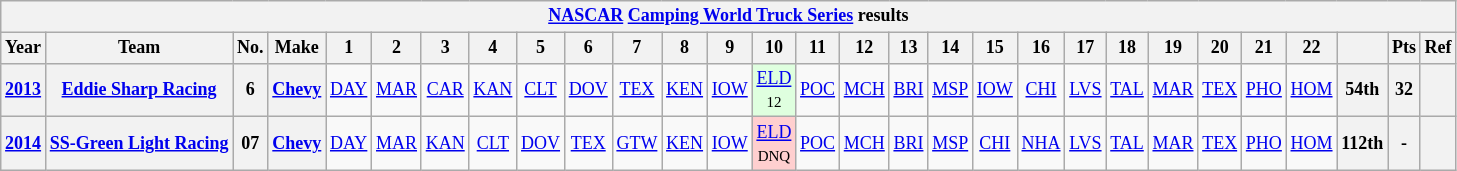<table class="wikitable" style="text-align:center; font-size:75%">
<tr>
<th colspan=45><a href='#'>NASCAR</a> <a href='#'>Camping World Truck Series</a> results</th>
</tr>
<tr>
<th>Year</th>
<th>Team</th>
<th>No.</th>
<th>Make</th>
<th>1</th>
<th>2</th>
<th>3</th>
<th>4</th>
<th>5</th>
<th>6</th>
<th>7</th>
<th>8</th>
<th>9</th>
<th>10</th>
<th>11</th>
<th>12</th>
<th>13</th>
<th>14</th>
<th>15</th>
<th>16</th>
<th>17</th>
<th>18</th>
<th>19</th>
<th>20</th>
<th>21</th>
<th>22</th>
<th></th>
<th>Pts</th>
<th>Ref</th>
</tr>
<tr>
<th><a href='#'>2013</a></th>
<th><a href='#'>Eddie Sharp Racing</a></th>
<th>6</th>
<th><a href='#'>Chevy</a></th>
<td><a href='#'>DAY</a></td>
<td><a href='#'>MAR</a></td>
<td><a href='#'>CAR</a></td>
<td><a href='#'>KAN</a></td>
<td><a href='#'>CLT</a></td>
<td><a href='#'>DOV</a></td>
<td><a href='#'>TEX</a></td>
<td><a href='#'>KEN</a></td>
<td><a href='#'>IOW</a></td>
<td style="background:#DFFFDF;"><a href='#'>ELD</a><br><small>12</small></td>
<td><a href='#'>POC</a></td>
<td><a href='#'>MCH</a></td>
<td><a href='#'>BRI</a></td>
<td><a href='#'>MSP</a></td>
<td><a href='#'>IOW</a></td>
<td><a href='#'>CHI</a></td>
<td><a href='#'>LVS</a></td>
<td><a href='#'>TAL</a></td>
<td><a href='#'>MAR</a></td>
<td><a href='#'>TEX</a></td>
<td><a href='#'>PHO</a></td>
<td><a href='#'>HOM</a></td>
<th>54th</th>
<th>32</th>
<th></th>
</tr>
<tr>
<th><a href='#'>2014</a></th>
<th><a href='#'>SS-Green Light Racing</a></th>
<th>07</th>
<th><a href='#'>Chevy</a></th>
<td><a href='#'>DAY</a></td>
<td><a href='#'>MAR</a></td>
<td><a href='#'>KAN</a></td>
<td><a href='#'>CLT</a></td>
<td><a href='#'>DOV</a></td>
<td><a href='#'>TEX</a></td>
<td><a href='#'>GTW</a></td>
<td><a href='#'>KEN</a></td>
<td><a href='#'>IOW</a></td>
<td style="background:#FFCFCF;"><a href='#'>ELD</a><br><small>DNQ</small></td>
<td><a href='#'>POC</a></td>
<td><a href='#'>MCH</a></td>
<td><a href='#'>BRI</a></td>
<td><a href='#'>MSP</a></td>
<td><a href='#'>CHI</a></td>
<td><a href='#'>NHA</a></td>
<td><a href='#'>LVS</a></td>
<td><a href='#'>TAL</a></td>
<td><a href='#'>MAR</a></td>
<td><a href='#'>TEX</a></td>
<td><a href='#'>PHO</a></td>
<td><a href='#'>HOM</a></td>
<th>112th</th>
<th>-</th>
<th></th>
</tr>
</table>
